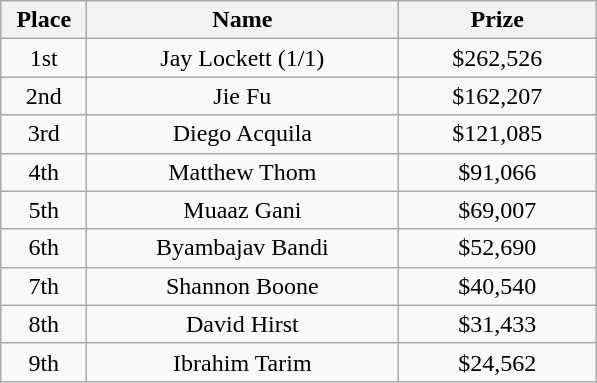<table class="wikitable">
<tr>
<th width="50">Place</th>
<th width="200">Name</th>
<th width="125">Prize</th>
</tr>
<tr>
<td align = "center">1st</td>
<td align = "center"> Jay Lockett (1/1)</td>
<td align = "center">$262,526</td>
</tr>
<tr>
<td align = "center">2nd</td>
<td align = "center"> Jie Fu</td>
<td align = "center">$162,207</td>
</tr>
<tr>
<td align = "center">3rd</td>
<td align = "center"> Diego Acquila</td>
<td align = "center">$121,085</td>
</tr>
<tr>
<td align = "center">4th</td>
<td align = "center"> Matthew Thom</td>
<td align = "center">$91,066</td>
</tr>
<tr>
<td align = "center">5th</td>
<td align = "center"> Muaaz Gani</td>
<td align = "center">$69,007</td>
</tr>
<tr>
<td align = "center">6th</td>
<td align = "center"> Byambajav Bandi</td>
<td align = "center">$52,690</td>
</tr>
<tr>
<td align = "center">7th</td>
<td align = "center"> Shannon Boone</td>
<td align = "center">$40,540</td>
</tr>
<tr>
<td align = "center">8th</td>
<td align = "center"> David Hirst</td>
<td align = "center">$31,433</td>
</tr>
<tr>
<td align = "center">9th</td>
<td align = "center"> Ibrahim Tarim</td>
<td align = "center">$24,562</td>
</tr>
</table>
